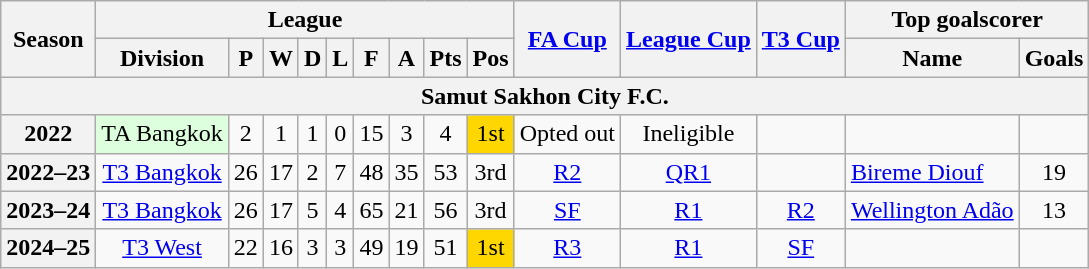<table class="wikitable" style="text-align: center">
<tr>
<th rowspan=2>Season</th>
<th colspan=9>League</th>
<th rowspan=2><a href='#'>FA Cup</a></th>
<th rowspan=2><a href='#'>League Cup</a></th>
<th rowspan=2><a href='#'>T3 Cup</a></th>
<th colspan=2>Top goalscorer</th>
</tr>
<tr>
<th>Division</th>
<th>P</th>
<th>W</th>
<th>D</th>
<th>L</th>
<th>F</th>
<th>A</th>
<th>Pts</th>
<th>Pos</th>
<th>Name</th>
<th>Goals</th>
</tr>
<tr>
<th colspan="17">Samut Sakhon City F.C.</th>
</tr>
<tr>
<th>2022</th>
<td bgcolor="#DDFFDD">TA Bangkok</td>
<td>2</td>
<td>1</td>
<td>1</td>
<td>0</td>
<td>15</td>
<td>3</td>
<td>4</td>
<td bgcolor=gold>1st</td>
<td>Opted out</td>
<td>Ineligible</td>
<td></td>
<td></td>
<td></td>
</tr>
<tr>
<th>2022–23</th>
<td><a href='#'>T3 Bangkok</a></td>
<td>26</td>
<td>17</td>
<td>2</td>
<td>7</td>
<td>48</td>
<td>35</td>
<td>53</td>
<td>3rd</td>
<td><a href='#'>R2</a></td>
<td><a href='#'>QR1</a></td>
<td></td>
<td align="left"> <a href='#'>Bireme Diouf</a></td>
<td>19</td>
</tr>
<tr>
<th>2023–24</th>
<td><a href='#'>T3 Bangkok</a></td>
<td>26</td>
<td>17</td>
<td>5</td>
<td>4</td>
<td>65</td>
<td>21</td>
<td>56</td>
<td>3rd</td>
<td><a href='#'>SF</a></td>
<td><a href='#'>R1</a></td>
<td><a href='#'>R2</a></td>
<td align="left"> <a href='#'>Wellington Adão</a></td>
<td>13</td>
</tr>
<tr>
<th>2024–25</th>
<td><a href='#'>T3 West</a></td>
<td>22</td>
<td>16</td>
<td>3</td>
<td>3</td>
<td>49</td>
<td>19</td>
<td>51</td>
<td bgcolor=gold>1st</td>
<td><a href='#'>R3</a></td>
<td><a href='#'>R1</a></td>
<td><a href='#'>SF</a></td>
<td align="left"></td>
<td></td>
</tr>
</table>
